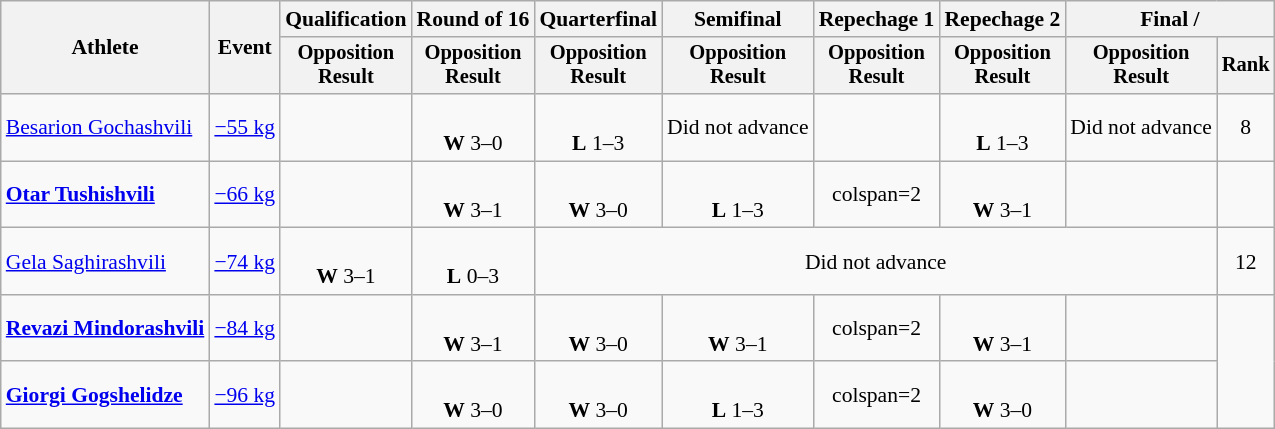<table class="wikitable" style="font-size:90%">
<tr>
<th rowspan="2">Athlete</th>
<th rowspan="2">Event</th>
<th>Qualification</th>
<th>Round of 16</th>
<th>Quarterfinal</th>
<th>Semifinal</th>
<th>Repechage 1</th>
<th>Repechage 2</th>
<th colspan=2>Final / </th>
</tr>
<tr style="font-size: 95%">
<th>Opposition<br>Result</th>
<th>Opposition<br>Result</th>
<th>Opposition<br>Result</th>
<th>Opposition<br>Result</th>
<th>Opposition<br>Result</th>
<th>Opposition<br>Result</th>
<th>Opposition<br>Result</th>
<th>Rank</th>
</tr>
<tr align=center>
<td align=left><a href='#'>Besarion Gochashvili</a></td>
<td align=left><a href='#'>−55 kg</a></td>
<td></td>
<td><br><strong>W</strong> 3–0 <sup></sup></td>
<td><br><strong>L</strong> 1–3 <sup></sup></td>
<td>Did not advance</td>
<td></td>
<td><br><strong>L</strong> 1–3 <sup></sup></td>
<td>Did not advance</td>
<td>8</td>
</tr>
<tr align=center>
<td align=left><strong><a href='#'>Otar Tushishvili</a></strong></td>
<td align=left><a href='#'>−66 kg</a></td>
<td></td>
<td><br><strong>W</strong> 3–1 <sup></sup></td>
<td><br><strong>W</strong> 3–0 <sup></sup></td>
<td><br><strong>L</strong> 1–3 <sup></sup></td>
<td>colspan=2 </td>
<td><br><strong>W</strong> 3–1 <sup></sup></td>
<td></td>
</tr>
<tr align=center>
<td align=left><a href='#'>Gela Saghirashvili</a></td>
<td align=left><a href='#'>−74 kg</a></td>
<td><br><strong>W</strong> 3–1 <sup></sup></td>
<td><br><strong>L</strong> 0–3 <sup></sup></td>
<td colspan=5>Did not advance</td>
<td>12</td>
</tr>
<tr align=center>
<td align=left><strong><a href='#'>Revazi Mindorashvili</a></strong></td>
<td align=left><a href='#'>−84 kg</a></td>
<td></td>
<td><br><strong>W</strong> 3–1 <sup></sup></td>
<td><br><strong>W</strong> 3–0 <sup></sup></td>
<td><br><strong>W</strong> 3–1 <sup></sup></td>
<td>colspan=2 </td>
<td><br><strong>W</strong> 3–1 <sup></sup></td>
<td></td>
</tr>
<tr align=center>
<td align=left><strong><a href='#'>Giorgi Gogshelidze</a></strong></td>
<td align=left><a href='#'>−96 kg</a></td>
<td></td>
<td><br><strong>W</strong> 3–0 <sup></sup></td>
<td><br><strong>W</strong> 3–0 <sup></sup></td>
<td><br><strong>L</strong> 1–3 <sup></sup></td>
<td>colspan=2 </td>
<td><br><strong>W</strong> 3–0 <sup></sup></td>
<td></td>
</tr>
</table>
